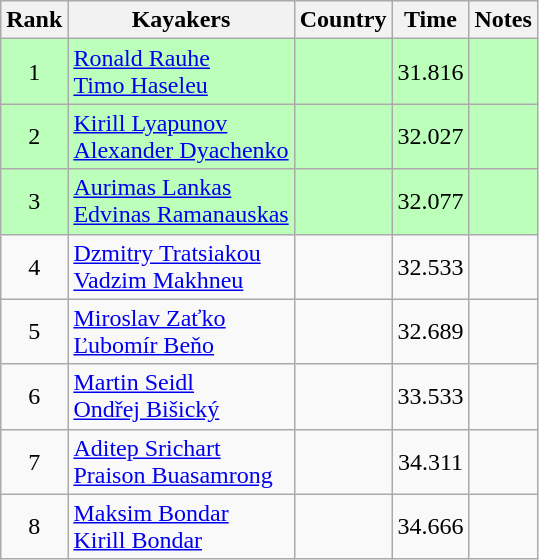<table class="wikitable" style="text-align:center">
<tr>
<th>Rank</th>
<th>Kayakers</th>
<th>Country</th>
<th>Time</th>
<th>Notes</th>
</tr>
<tr bgcolor=bbffbb>
<td>1</td>
<td align="left"><a href='#'>Ronald Rauhe</a><br><a href='#'>Timo Haseleu</a></td>
<td align="left"></td>
<td>31.816</td>
<td></td>
</tr>
<tr bgcolor=bbffbb>
<td>2</td>
<td align="left"><a href='#'>Kirill Lyapunov</a><br><a href='#'>Alexander Dyachenko</a></td>
<td align="left"></td>
<td>32.027</td>
<td></td>
</tr>
<tr bgcolor=bbffbb>
<td>3</td>
<td align="left"><a href='#'>Aurimas Lankas</a><br><a href='#'>Edvinas Ramanauskas</a></td>
<td align="left"></td>
<td>32.077</td>
<td></td>
</tr>
<tr>
<td>4</td>
<td align="left"><a href='#'>Dzmitry Tratsiakou</a><br><a href='#'>Vadzim Makhneu</a></td>
<td align="left"></td>
<td>32.533</td>
<td></td>
</tr>
<tr>
<td>5</td>
<td align="left"><a href='#'>Miroslav Zaťko</a><br><a href='#'>Ľubomír Beňo</a></td>
<td align="left"></td>
<td>32.689</td>
<td></td>
</tr>
<tr>
<td>6</td>
<td align="left"><a href='#'>Martin Seidl</a><br><a href='#'>Ondřej Bišický</a></td>
<td align="left"></td>
<td>33.533</td>
<td></td>
</tr>
<tr>
<td>7</td>
<td align="left"><a href='#'>Aditep Srichart</a><br><a href='#'>Praison Buasamrong</a></td>
<td align="left"></td>
<td>34.311</td>
<td></td>
</tr>
<tr>
<td>8</td>
<td align="left"><a href='#'>Maksim Bondar</a><br><a href='#'>Kirill Bondar</a></td>
<td align="left"></td>
<td>34.666</td>
<td></td>
</tr>
</table>
